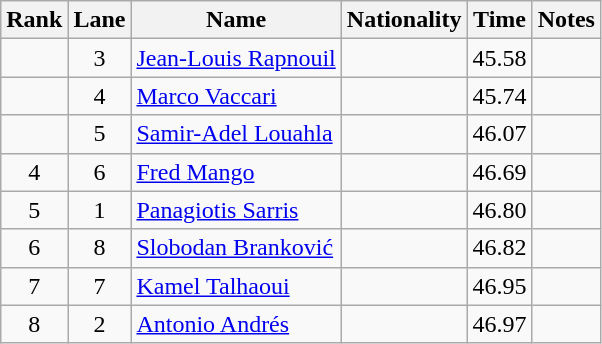<table class="wikitable sortable" style="text-align:center">
<tr>
<th>Rank</th>
<th>Lane</th>
<th>Name</th>
<th>Nationality</th>
<th>Time</th>
<th>Notes</th>
</tr>
<tr>
<td></td>
<td>3</td>
<td align=left><a href='#'>Jean-Louis Rapnouil</a></td>
<td align=left></td>
<td>45.58</td>
<td></td>
</tr>
<tr>
<td></td>
<td>4</td>
<td align=left><a href='#'>Marco Vaccari</a></td>
<td align=left></td>
<td>45.74</td>
<td></td>
</tr>
<tr>
<td></td>
<td>5</td>
<td align=left><a href='#'>Samir-Adel Louahla</a></td>
<td align=left></td>
<td>46.07</td>
<td></td>
</tr>
<tr>
<td>4</td>
<td>6</td>
<td align=left><a href='#'>Fred Mango</a></td>
<td align=left></td>
<td>46.69</td>
<td></td>
</tr>
<tr>
<td>5</td>
<td>1</td>
<td align=left><a href='#'>Panagiotis Sarris</a></td>
<td align=left></td>
<td>46.80</td>
<td></td>
</tr>
<tr>
<td>6</td>
<td>8</td>
<td align=left><a href='#'>Slobodan Branković</a></td>
<td align=left></td>
<td>46.82</td>
<td></td>
</tr>
<tr>
<td>7</td>
<td>7</td>
<td align=left><a href='#'>Kamel Talhaoui</a></td>
<td align=left></td>
<td>46.95</td>
<td></td>
</tr>
<tr>
<td>8</td>
<td>2</td>
<td align=left><a href='#'>Antonio Andrés</a></td>
<td align=left></td>
<td>46.97</td>
<td></td>
</tr>
</table>
